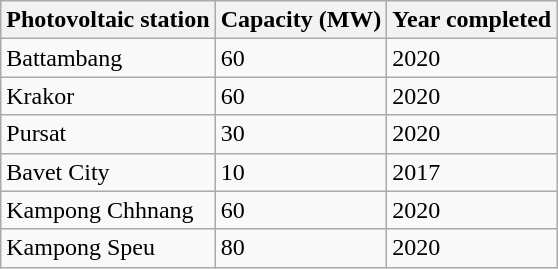<table class="wikitable sortable">
<tr>
<th>Photovoltaic station</th>
<th>Capacity (MW)</th>
<th>Year completed</th>
</tr>
<tr>
<td>Battambang</td>
<td>60</td>
<td>2020</td>
</tr>
<tr>
<td>Krakor</td>
<td>60</td>
<td>2020</td>
</tr>
<tr>
<td>Pursat</td>
<td>30</td>
<td>2020</td>
</tr>
<tr>
<td>Bavet City</td>
<td>10</td>
<td>2017</td>
</tr>
<tr>
<td>Kampong Chhnang</td>
<td>60</td>
<td>2020</td>
</tr>
<tr>
<td>Kampong Speu</td>
<td>80</td>
<td>2020</td>
</tr>
</table>
